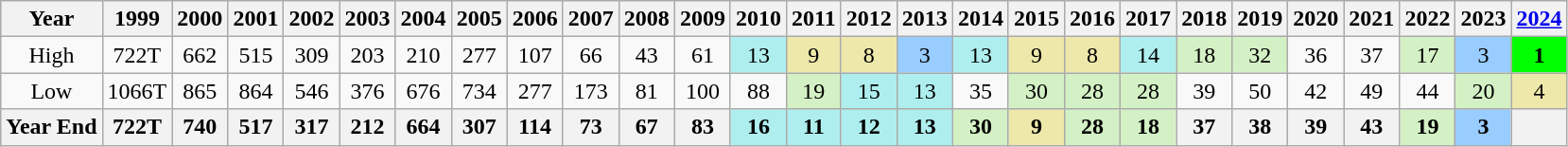<table class=wikitable style=text-align:center;>
<tr>
<th>Year</th>
<th>1999</th>
<th>2000</th>
<th>2001</th>
<th>2002</th>
<th>2003</th>
<th>2004</th>
<th>2005</th>
<th>2006</th>
<th>2007</th>
<th>2008</th>
<th>2009</th>
<th>2010</th>
<th>2011</th>
<th>2012</th>
<th>2013</th>
<th>2014</th>
<th>2015</th>
<th>2016</th>
<th>2017</th>
<th>2018</th>
<th>2019</th>
<th>2020</th>
<th>2021</th>
<th>2022</th>
<th>2023</th>
<th><a href='#'>2024</a></th>
</tr>
<tr>
<td>High</td>
<td>722T</td>
<td>662</td>
<td>515</td>
<td>309</td>
<td>203</td>
<td>210</td>
<td>277</td>
<td>107</td>
<td>66</td>
<td>43</td>
<td>61</td>
<td style="background:#afeeee">13</td>
<td style="background:#eee8aa;">9</td>
<td style="background:#eee8aa;">8</td>
<td style="background:#99ccff;">3</td>
<td style="background:#afeeee">13</td>
<td style="background:#eee8aa;">9</td>
<td style="background:#eee8aa;">8</td>
<td style="background:#afeeee">14</td>
<td style="background:#d4f1c5">18</td>
<td style="background:#d4f1c5">32</td>
<td>36</td>
<td>37</td>
<td style="background:#d4f1c5">17</td>
<td style="background:#99ccff;">3</td>
<td style="background:lime;"><strong>1</strong></td>
</tr>
<tr>
<td>Low</td>
<td>1066T</td>
<td>865</td>
<td>864</td>
<td>546</td>
<td>376</td>
<td>676</td>
<td>734</td>
<td>277</td>
<td>173</td>
<td>81</td>
<td>100</td>
<td>88</td>
<td style="background:#d4f1c5">19</td>
<td style="background:#afeeee">15</td>
<td style="background:#afeeee">13</td>
<td>35</td>
<td style="background:#d4f1c5">30</td>
<td style="background:#d4f1c5">28</td>
<td style="background:#d4f1c5">28</td>
<td>39</td>
<td>50</td>
<td>42</td>
<td>49</td>
<td>44</td>
<td style="background:#d4f1c5">20</td>
<td style="background:#eee8aa;">4</td>
</tr>
<tr>
<th>Year End</th>
<th>722T</th>
<th>740</th>
<th>517</th>
<th>317</th>
<th>212</th>
<th>664</th>
<th>307</th>
<th>114</th>
<th>73</th>
<th>67</th>
<th>83</th>
<th style="background:#afeeee">16</th>
<th style="background:#afeeee">11</th>
<th style="background:#afeeee">12</th>
<th style="background:#afeeee">13</th>
<th style="background:#d4f1c5">30</th>
<th style="background:#eee8aa;">9</th>
<th style="background:#d4f1c5">28</th>
<th style="background:#d4f1c5">18</th>
<th>37</th>
<th>38</th>
<th>39</th>
<th>43</th>
<th style="background:#d4f1c5">19</th>
<th style="background:#99ccff;">3</th>
<th></th>
</tr>
</table>
